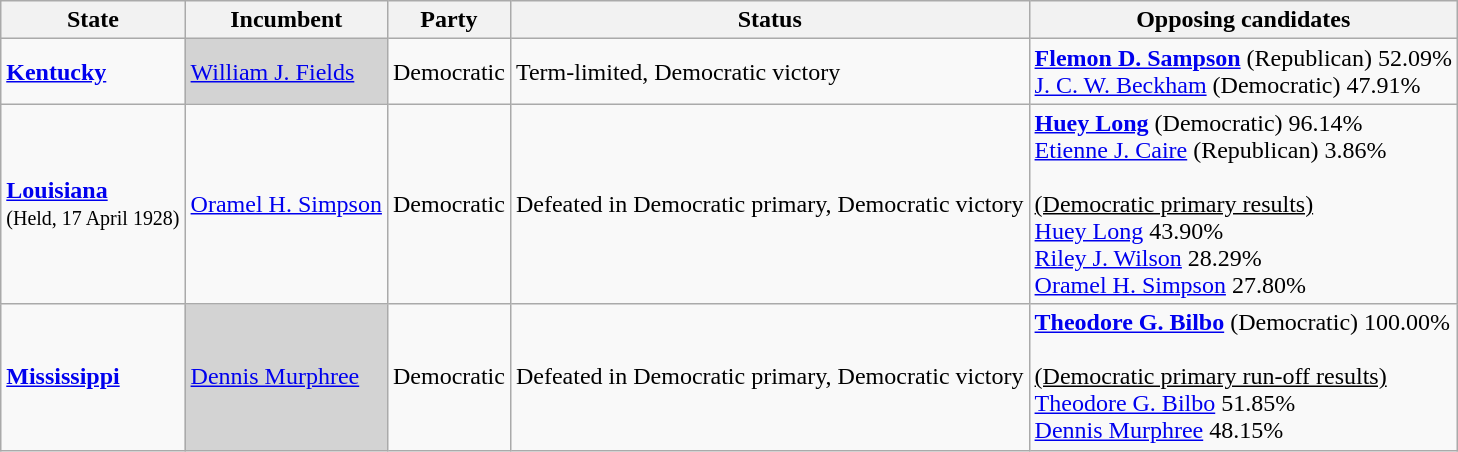<table class="wikitable">
<tr>
<th>State</th>
<th>Incumbent</th>
<th>Party</th>
<th>Status</th>
<th>Opposing candidates</th>
</tr>
<tr>
<td><strong><a href='#'>Kentucky</a></strong></td>
<td bgcolor="lightgrey"><a href='#'>William J. Fields</a></td>
<td>Democratic</td>
<td>Term-limited, Democratic victory</td>
<td><strong><a href='#'>Flemon D. Sampson</a></strong> (Republican) 52.09%<br><a href='#'>J. C. W. Beckham</a> (Democratic) 47.91%<br></td>
</tr>
<tr>
<td><strong><a href='#'>Louisiana</a></strong><br><small>(Held, 17 April 1928)</small><br></td>
<td><a href='#'>Oramel H. Simpson</a></td>
<td>Democratic</td>
<td>Defeated in Democratic primary, Democratic victory</td>
<td><strong><a href='#'>Huey Long</a></strong> (Democratic) 96.14%<br><a href='#'>Etienne J. Caire</a> (Republican) 3.86%<br><br><u>(Democratic primary results)</u><br><a href='#'>Huey Long</a> 43.90%<br><a href='#'>Riley J. Wilson</a> 28.29%<br><a href='#'>Oramel H. Simpson</a> 27.80%<br></td>
</tr>
<tr>
<td><strong><a href='#'>Mississippi</a></strong></td>
<td bgcolor="lightgrey"><a href='#'>Dennis Murphree</a></td>
<td>Democratic</td>
<td>Defeated in Democratic primary, Democratic victory</td>
<td><strong><a href='#'>Theodore G. Bilbo</a></strong> (Democratic) 100.00%<br><br><u>(Democratic primary run-off results)</u><br><a href='#'>Theodore G. Bilbo</a> 51.85%<br><a href='#'>Dennis Murphree</a> 48.15%<br></td>
</tr>
</table>
